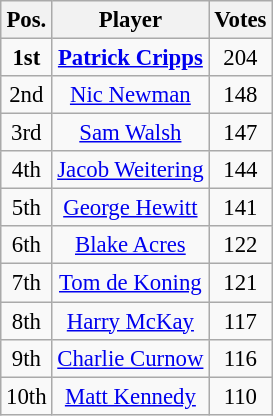<table class="wikitable" style="text-align:center; font-size:95%;">
<tr>
<th>Pos.<br></th>
<th>Player<br></th>
<th>Votes</th>
</tr>
<tr>
<td><strong>1st</strong></td>
<td><strong><a href='#'>Patrick Cripps</a></strong></td>
<td>204</td>
</tr>
<tr>
<td>2nd</td>
<td><a href='#'>Nic Newman</a></td>
<td>148</td>
</tr>
<tr>
<td>3rd</td>
<td><a href='#'>Sam Walsh</a></td>
<td>147</td>
</tr>
<tr>
<td>4th</td>
<td><a href='#'>Jacob Weitering</a></td>
<td>144</td>
</tr>
<tr>
<td>5th</td>
<td><a href='#'>George Hewitt</a></td>
<td>141</td>
</tr>
<tr>
<td>6th</td>
<td><a href='#'>Blake Acres</a></td>
<td>122</td>
</tr>
<tr>
<td>7th</td>
<td><a href='#'>Tom de Koning</a></td>
<td>121</td>
</tr>
<tr>
<td>8th</td>
<td><a href='#'>Harry McKay</a></td>
<td>117</td>
</tr>
<tr>
<td>9th</td>
<td><a href='#'>Charlie Curnow</a></td>
<td>116</td>
</tr>
<tr>
<td>10th</td>
<td><a href='#'>Matt Kennedy</a></td>
<td>110</td>
</tr>
</table>
